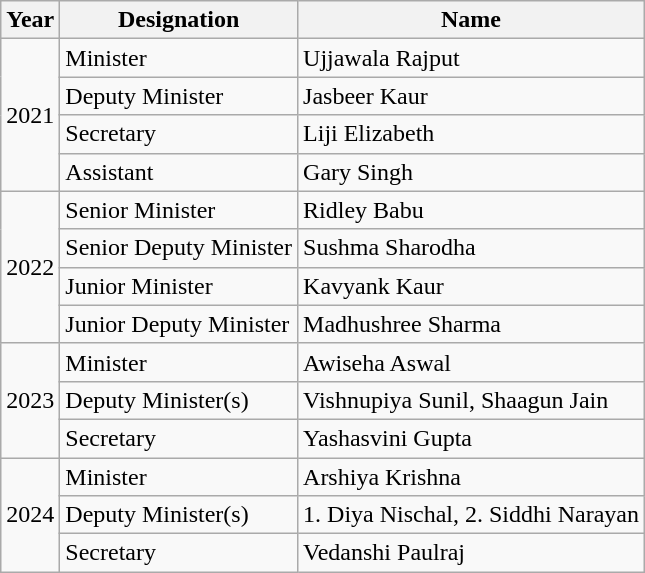<table class="wikitable">
<tr>
<th>Year</th>
<th>Designation</th>
<th>Name</th>
</tr>
<tr>
<td rowspan="4">2021</td>
<td>Minister</td>
<td>Ujjawala Rajput</td>
</tr>
<tr>
<td>Deputy Minister</td>
<td>Jasbeer Kaur</td>
</tr>
<tr>
<td>Secretary</td>
<td>Liji Elizabeth</td>
</tr>
<tr>
<td>Assistant</td>
<td>Gary Singh</td>
</tr>
<tr>
<td rowspan="4">2022</td>
<td>Senior Minister</td>
<td>Ridley Babu</td>
</tr>
<tr>
<td>Senior Deputy Minister</td>
<td>Sushma Sharodha</td>
</tr>
<tr>
<td>Junior Minister</td>
<td>Kavyank Kaur</td>
</tr>
<tr>
<td>Junior Deputy Minister</td>
<td>Madhushree Sharma</td>
</tr>
<tr>
<td rowspan="3">2023</td>
<td>Minister</td>
<td>Awiseha Aswal</td>
</tr>
<tr>
<td>Deputy Minister(s)</td>
<td>Vishnupiya Sunil, Shaagun Jain</td>
</tr>
<tr>
<td>Secretary</td>
<td>Yashasvini Gupta</td>
</tr>
<tr>
<td rowspan="3">2024</td>
<td>Minister</td>
<td>Arshiya Krishna</td>
</tr>
<tr>
<td>Deputy Minister(s)</td>
<td>1. Diya Nischal, 2. Siddhi Narayan</td>
</tr>
<tr>
<td>Secretary</td>
<td>Vedanshi Paulraj</td>
</tr>
</table>
